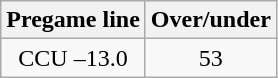<table class="wikitable">
<tr align="center">
<th style=>Pregame line</th>
<th style=>Over/under</th>
</tr>
<tr align="center">
<td>CCU –13.0</td>
<td>53</td>
</tr>
</table>
